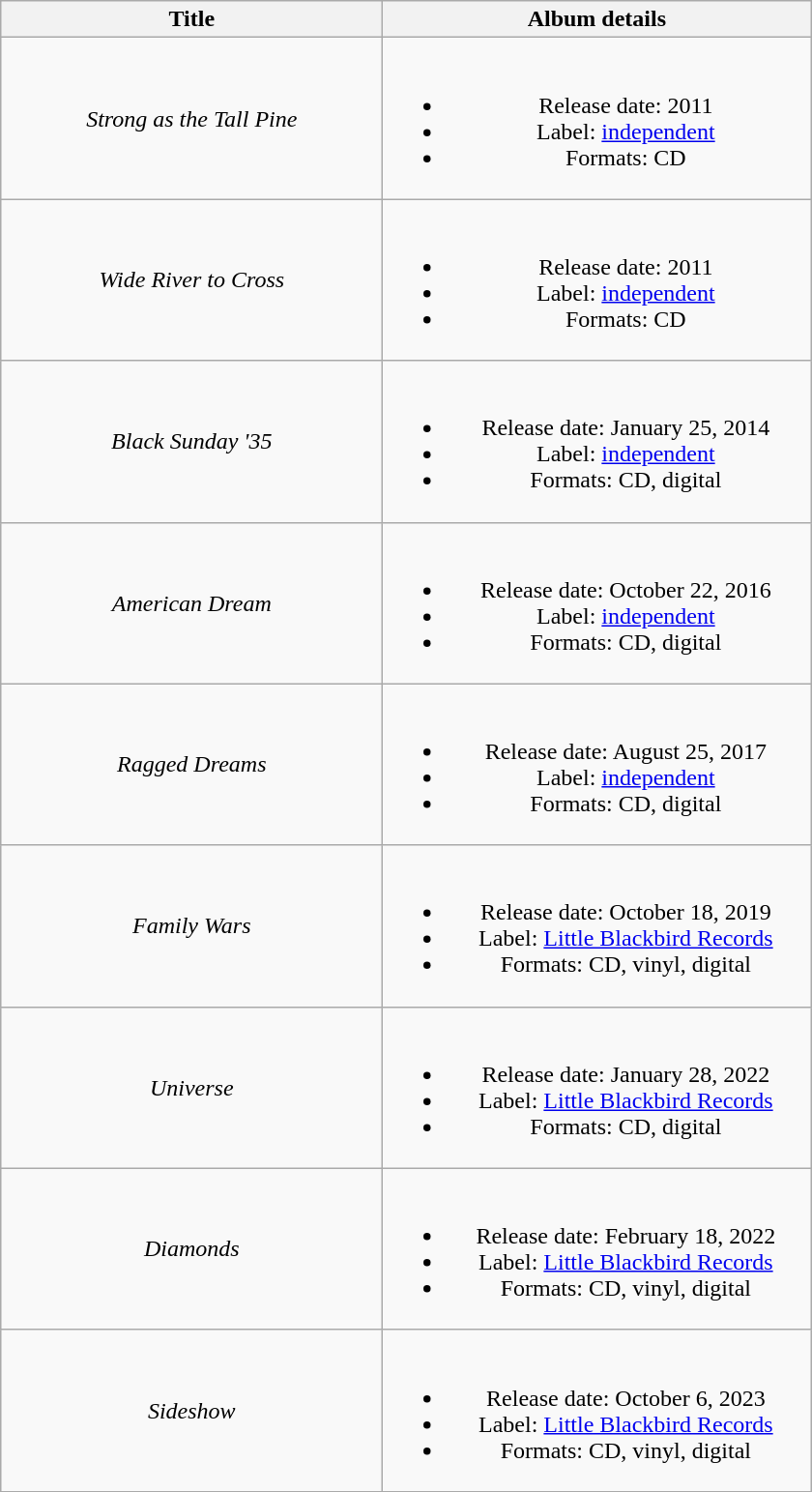<table class="wikitable plainrowheaders" style="text-align:center;">
<tr>
<th style="width:16em;">Title</th>
<th style="width:18em;">Album details</th>
</tr>
<tr>
<td scope="row"><em>Strong as the Tall Pine</em></td>
<td><br><ul><li>Release date: 2011</li><li>Label: <a href='#'>independent</a></li><li>Formats: CD</li></ul></td>
</tr>
<tr>
<td scope="row"><em>Wide River to Cross</em></td>
<td><br><ul><li>Release date: 2011</li><li>Label: <a href='#'>independent</a></li><li>Formats: CD</li></ul></td>
</tr>
<tr>
<td scope="row"><em>Black Sunday '35</em></td>
<td><br><ul><li>Release date: January 25, 2014</li><li>Label: <a href='#'>independent</a></li><li>Formats: CD, digital</li></ul></td>
</tr>
<tr>
<td><em>American Dream</em></td>
<td><br><ul><li>Release date: October 22, 2016</li><li>Label: <a href='#'>independent</a></li><li>Formats: CD, digital</li></ul></td>
</tr>
<tr>
<td><em>Ragged Dreams</em></td>
<td><br><ul><li>Release date: August 25, 2017</li><li>Label: <a href='#'>independent</a></li><li>Formats: CD, digital</li></ul></td>
</tr>
<tr>
<td><em>Family Wars</em></td>
<td><br><ul><li>Release date: October 18, 2019</li><li>Label: <a href='#'>Little Blackbird Records</a></li><li>Formats: CD, vinyl, digital</li></ul></td>
</tr>
<tr>
<td><em>Universe</em></td>
<td><br><ul><li>Release date: January 28, 2022</li><li>Label: <a href='#'>Little Blackbird Records</a></li><li>Formats: CD, digital</li></ul></td>
</tr>
<tr>
<td><em>Diamonds</em></td>
<td><br><ul><li>Release date: February 18, 2022</li><li>Label: <a href='#'>Little Blackbird Records</a></li><li>Formats: CD, vinyl, digital</li></ul></td>
</tr>
<tr>
<td><em>Sideshow</em></td>
<td><br><ul><li>Release date: October 6, 2023</li><li>Label: <a href='#'>Little Blackbird Records</a></li><li>Formats: CD, vinyl, digital</li></ul></td>
</tr>
</table>
